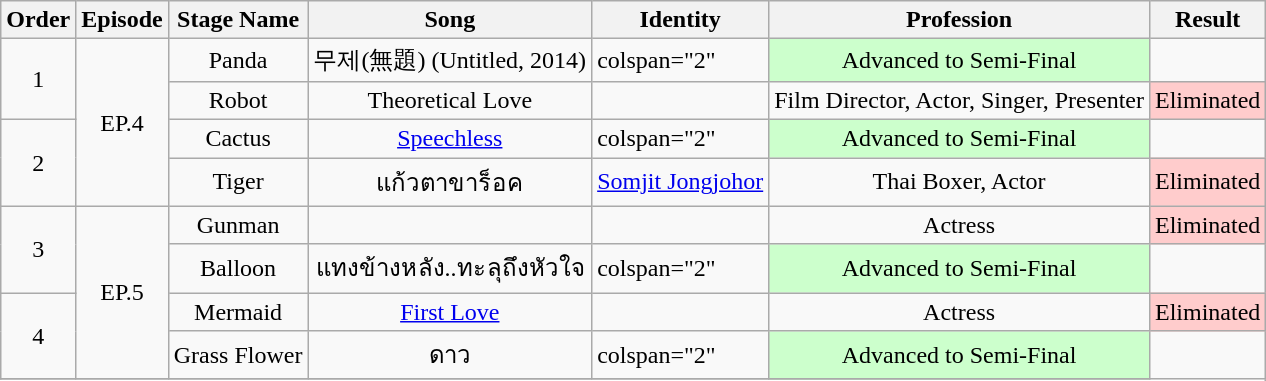<table class="wikitable">
<tr>
<th>Order</th>
<th>Episode</th>
<th>Stage Name</th>
<th>Song</th>
<th>Identity</th>
<th>Profession</th>
<th>Result</th>
</tr>
<tr>
<td rowspan="2" style="text-align:center;">1</td>
<td rowspan="4" align="center">EP.4</td>
<td style="text-align:center;">Panda</td>
<td style="text-align:center;">무제(無題) (Untitled, 2014)</td>
<td>colspan="2"  </td>
<td style="text-align:center; background:#ccffcc;">Advanced to Semi-Final</td>
</tr>
<tr>
<td style="text-align:center;">Robot</td>
<td style="text-align:center;">Theoretical Love</td>
<td style="text-align:center;"></td>
<td style="text-align:center;">Film Director, Actor, Singer, Presenter</td>
<td style="text-align:center; background:#ffcccc;">Eliminated</td>
</tr>
<tr>
<td rowspan="2" style="text-align:center;">2</td>
<td style="text-align:center;">Cactus</td>
<td style="text-align:center;"><a href='#'>Speechless</a></td>
<td>colspan="2"  </td>
<td style="text-align:center; background:#ccffcc;">Advanced to Semi-Final</td>
</tr>
<tr>
<td style="text-align:center;">Tiger</td>
<td style="text-align:center;">แก้วตาขาร็อค</td>
<td style="text-align:center;"><a href='#'>Somjit Jongjohor</a></td>
<td style="text-align:center;">Thai Boxer, Actor</td>
<td style="text-align:center; background:#ffcccc;">Eliminated</td>
</tr>
<tr>
<td rowspan="2" style="text-align:center;">3</td>
<td rowspan="4" align="center">EP.5</td>
<td style="text-align:center;">Gunman</td>
<td style="text-align:center;"></td>
<td style="text-align:center;"></td>
<td style="text-align:center;">Actress</td>
<td style="text-align:center; background:#ffcccc;">Eliminated</td>
</tr>
<tr>
<td style="text-align:center;">Balloon</td>
<td style="text-align:center;">แทงข้างหลัง..ทะลุถึงหัวใจ</td>
<td>colspan="2"  </td>
<td style="text-align:center; background:#ccffcc;">Advanced to Semi-Final</td>
</tr>
<tr style="text-align:center;">
<td rowspan="2">4</td>
<td style="text-align:center;">Mermaid</td>
<td style="text-align:center;"><a href='#'>First Love</a></td>
<td style="text-align:center;"></td>
<td style="text-align:center;">Actress</td>
<td style="text-align:center; background:#ffcccc;">Eliminated</td>
</tr>
<tr>
<td style="text-align:center;">Grass Flower</td>
<td style="text-align:center;">ดาว</td>
<td>colspan="2"  </td>
<td style="text-align:center; background:#ccffcc;">Advanced to Semi-Final</td>
</tr>
<tr>
</tr>
</table>
